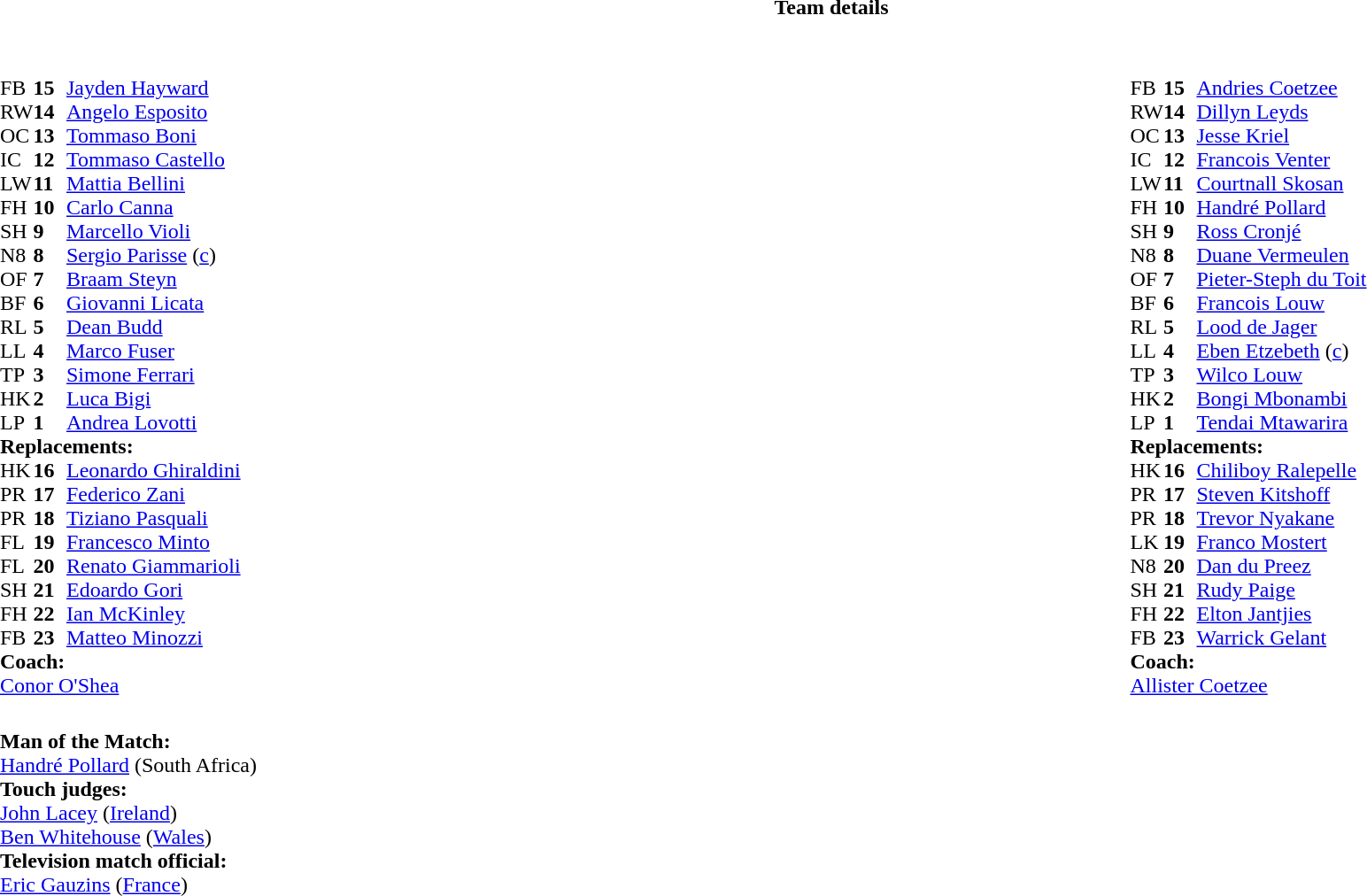<table border="0" style="width:100%" class="collapsible collapsed">
<tr>
<th>Team details</th>
</tr>
<tr>
<td><br><table style="width:100%">
<tr>
<td style="vertical-align:top;width:50%"><br><table style="font-size:100%" cellspacing="0" cellpadding="0">
<tr>
<th width="25"></th>
<th width="25"></th>
</tr>
<tr>
<td>FB</td>
<td><strong>15</strong></td>
<td><a href='#'>Jayden Hayward</a></td>
</tr>
<tr>
<td>RW</td>
<td><strong>14</strong></td>
<td><a href='#'>Angelo Esposito</a></td>
</tr>
<tr>
<td>OC</td>
<td><strong>13</strong></td>
<td><a href='#'>Tommaso Boni</a></td>
</tr>
<tr>
<td>IC</td>
<td><strong>12</strong></td>
<td><a href='#'>Tommaso Castello</a></td>
<td></td>
<td></td>
</tr>
<tr>
<td>LW</td>
<td><strong>11</strong></td>
<td><a href='#'>Mattia Bellini</a></td>
</tr>
<tr>
<td>FH</td>
<td><strong>10</strong></td>
<td><a href='#'>Carlo Canna</a></td>
<td></td>
<td></td>
</tr>
<tr>
<td>SH</td>
<td><strong>9</strong></td>
<td><a href='#'>Marcello Violi</a></td>
<td></td>
<td></td>
</tr>
<tr>
<td>N8</td>
<td><strong>8</strong></td>
<td><a href='#'>Sergio Parisse</a> (<a href='#'>c</a>)</td>
</tr>
<tr>
<td>OF</td>
<td><strong>7</strong></td>
<td><a href='#'>Braam Steyn</a></td>
<td></td>
<td></td>
</tr>
<tr>
<td>BF</td>
<td><strong>6</strong></td>
<td><a href='#'>Giovanni Licata</a></td>
</tr>
<tr>
<td>RL</td>
<td><strong>5</strong></td>
<td><a href='#'>Dean Budd</a></td>
</tr>
<tr>
<td>LL</td>
<td><strong>4</strong></td>
<td><a href='#'>Marco Fuser</a></td>
<td></td>
<td></td>
</tr>
<tr>
<td>TP</td>
<td><strong>3</strong></td>
<td><a href='#'>Simone Ferrari</a></td>
<td></td>
<td></td>
</tr>
<tr>
<td>HK</td>
<td><strong>2</strong></td>
<td><a href='#'>Luca Bigi</a></td>
<td></td>
<td></td>
</tr>
<tr>
<td>LP</td>
<td><strong>1</strong></td>
<td><a href='#'>Andrea Lovotti</a></td>
</tr>
<tr>
<td colspan=3><strong>Replacements:</strong></td>
</tr>
<tr>
<td>HK</td>
<td><strong>16</strong></td>
<td><a href='#'>Leonardo Ghiraldini</a></td>
<td></td>
<td></td>
</tr>
<tr>
<td>PR</td>
<td><strong>17</strong></td>
<td><a href='#'>Federico Zani</a></td>
</tr>
<tr>
<td>PR</td>
<td><strong>18</strong></td>
<td><a href='#'>Tiziano Pasquali</a></td>
<td></td>
<td></td>
</tr>
<tr>
<td>FL</td>
<td><strong>19</strong></td>
<td><a href='#'>Francesco Minto</a></td>
<td></td>
<td></td>
</tr>
<tr>
<td>FL</td>
<td><strong>20</strong></td>
<td><a href='#'>Renato Giammarioli</a></td>
<td></td>
<td></td>
</tr>
<tr>
<td>SH</td>
<td><strong>21</strong></td>
<td><a href='#'>Edoardo Gori</a></td>
<td></td>
<td></td>
</tr>
<tr>
<td>FH</td>
<td><strong>22</strong></td>
<td><a href='#'>Ian McKinley</a></td>
<td></td>
<td></td>
</tr>
<tr>
<td>FB</td>
<td><strong>23</strong></td>
<td><a href='#'>Matteo Minozzi</a></td>
<td></td>
<td></td>
</tr>
<tr>
<td colspan=3><strong>Coach:</strong></td>
</tr>
<tr>
<td colspan="4"> <a href='#'>Conor O'Shea</a></td>
</tr>
</table>
</td>
<td style="vertical-align:top;width:50%"><br><table cellspacing="0" cellpadding="0" style="font-size:100%;margin:auto">
<tr>
<th width="25"></th>
<th width="25"></th>
</tr>
<tr>
<td>FB</td>
<td><strong>15</strong></td>
<td><a href='#'>Andries Coetzee</a></td>
</tr>
<tr>
<td>RW</td>
<td><strong>14</strong></td>
<td><a href='#'>Dillyn Leyds</a></td>
</tr>
<tr>
<td>OC</td>
<td><strong>13</strong></td>
<td><a href='#'>Jesse Kriel</a></td>
</tr>
<tr>
<td>IC</td>
<td><strong>12</strong></td>
<td><a href='#'>Francois Venter</a></td>
</tr>
<tr>
<td>LW</td>
<td><strong>11</strong></td>
<td><a href='#'>Courtnall Skosan</a></td>
<td></td>
<td></td>
</tr>
<tr>
<td>FH</td>
<td><strong>10</strong></td>
<td><a href='#'>Handré Pollard</a></td>
<td></td>
<td></td>
</tr>
<tr>
<td>SH</td>
<td><strong>9</strong></td>
<td><a href='#'>Ross Cronjé</a></td>
</tr>
<tr>
<td>N8</td>
<td><strong>8</strong></td>
<td><a href='#'>Duane Vermeulen</a></td>
</tr>
<tr>
<td>OF</td>
<td><strong>7</strong></td>
<td><a href='#'>Pieter-Steph du Toit</a></td>
<td></td>
<td></td>
</tr>
<tr>
<td>BF</td>
<td><strong>6</strong></td>
<td><a href='#'>Francois Louw</a></td>
</tr>
<tr>
<td>RL</td>
<td><strong>5</strong></td>
<td><a href='#'>Lood de Jager</a></td>
</tr>
<tr>
<td>LL</td>
<td><strong>4</strong></td>
<td><a href='#'>Eben Etzebeth</a> (<a href='#'>c</a>)</td>
<td></td>
<td></td>
</tr>
<tr>
<td>TP</td>
<td><strong>3</strong></td>
<td><a href='#'>Wilco Louw</a></td>
<td></td>
<td></td>
</tr>
<tr>
<td>HK</td>
<td><strong>2</strong></td>
<td><a href='#'>Bongi Mbonambi</a></td>
<td></td>
<td></td>
</tr>
<tr>
<td>LP</td>
<td><strong>1</strong></td>
<td><a href='#'>Tendai Mtawarira</a></td>
<td></td>
<td></td>
</tr>
<tr>
<td colspan="3"><strong>Replacements:</strong></td>
</tr>
<tr>
<td>HK</td>
<td><strong>16</strong></td>
<td><a href='#'>Chiliboy Ralepelle</a></td>
<td></td>
<td></td>
</tr>
<tr>
<td>PR</td>
<td><strong>17</strong></td>
<td><a href='#'>Steven Kitshoff</a></td>
<td></td>
<td></td>
</tr>
<tr>
<td>PR</td>
<td><strong>18</strong></td>
<td><a href='#'>Trevor Nyakane</a></td>
<td></td>
<td></td>
</tr>
<tr>
<td>LK</td>
<td><strong>19</strong></td>
<td><a href='#'>Franco Mostert</a></td>
<td></td>
<td></td>
</tr>
<tr>
<td>N8</td>
<td><strong>20</strong></td>
<td><a href='#'>Dan du Preez</a></td>
<td></td>
<td></td>
</tr>
<tr>
<td>SH</td>
<td><strong>21</strong></td>
<td><a href='#'>Rudy Paige</a></td>
<td></td>
<td></td>
</tr>
<tr>
<td>FH</td>
<td><strong>22</strong></td>
<td><a href='#'>Elton Jantjies</a></td>
<td></td>
<td></td>
</tr>
<tr>
<td>FB</td>
<td><strong>23</strong></td>
<td><a href='#'>Warrick Gelant</a></td>
<td></td>
<td></td>
</tr>
<tr>
<td colspan="3"><strong>Coach:</strong></td>
</tr>
<tr>
<td colspan="4"> <a href='#'>Allister Coetzee</a></td>
</tr>
</table>
</td>
</tr>
</table>
<table style="width:100%;font-size:100%">
<tr>
<td><br><strong>Man of the Match:</strong>
<br><a href='#'>Handré Pollard</a> (South Africa)<br><strong>Touch judges:</strong>
<br><a href='#'>John Lacey</a> (<a href='#'>Ireland</a>)
<br><a href='#'>Ben Whitehouse</a> (<a href='#'>Wales</a>)
<br><strong>Television match official:</strong>
<br><a href='#'>Eric Gauzins</a> (<a href='#'>France</a>)</td>
</tr>
</table>
</td>
</tr>
</table>
